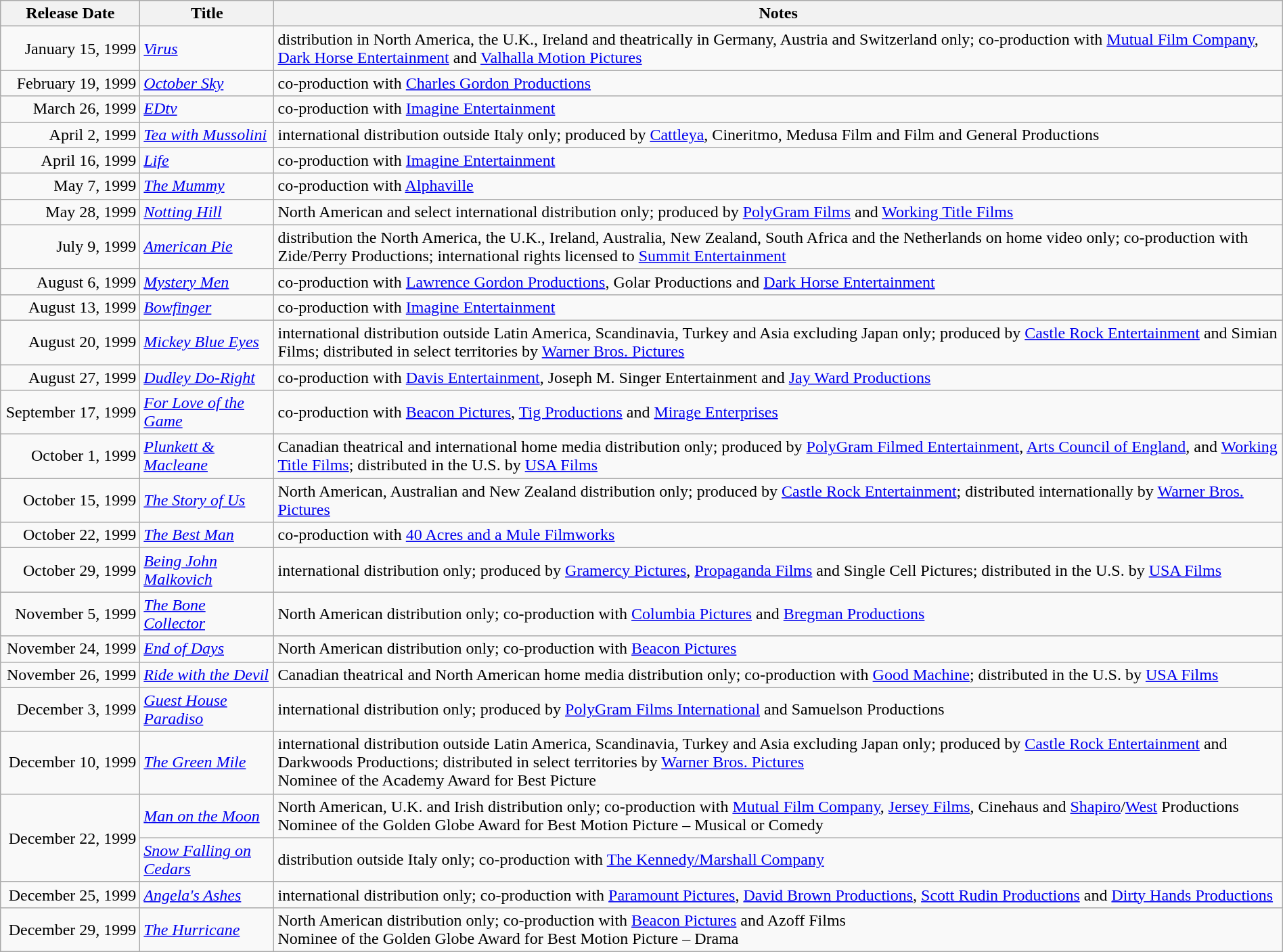<table class="wikitable sortable" style="width:100%;">
<tr>
<th scope="col" style="width:130px;">Release Date</th>
<th>Title</th>
<th>Notes</th>
</tr>
<tr>
<td style="text-align:right;">January 15, 1999</td>
<td><em><a href='#'>Virus</a></em></td>
<td>distribution in North America, the U.K., Ireland and theatrically in Germany, Austria and Switzerland only; co-production with <a href='#'>Mutual Film Company</a>, <a href='#'>Dark Horse Entertainment</a> and <a href='#'>Valhalla Motion Pictures</a></td>
</tr>
<tr>
<td style="text-align:right;">February 19, 1999</td>
<td><em><a href='#'>October Sky</a></em></td>
<td>co-production with <a href='#'>Charles Gordon Productions</a></td>
</tr>
<tr>
<td style="text-align:right;">March 26, 1999</td>
<td><em><a href='#'>EDtv</a></em></td>
<td>co-production with <a href='#'>Imagine Entertainment</a></td>
</tr>
<tr>
<td style="text-align:right;">April 2, 1999</td>
<td><em><a href='#'>Tea with Mussolini</a></em></td>
<td>international distribution outside Italy only; produced by <a href='#'>Cattleya</a>, Cineritmo, Medusa Film and Film and General Productions</td>
</tr>
<tr>
<td style="text-align:right;">April 16, 1999</td>
<td><em><a href='#'>Life</a></em></td>
<td>co-production with <a href='#'>Imagine Entertainment</a></td>
</tr>
<tr>
<td style="text-align:right;">May 7, 1999</td>
<td><em><a href='#'>The Mummy</a></em></td>
<td>co-production with <a href='#'>Alphaville</a></td>
</tr>
<tr>
<td style="text-align:right;">May 28, 1999</td>
<td><em><a href='#'>Notting Hill</a></em></td>
<td>North American and select international distribution only; produced by <a href='#'>PolyGram Films</a> and <a href='#'>Working Title Films</a></td>
</tr>
<tr>
<td style="text-align:right;">July 9, 1999</td>
<td><em><a href='#'>American Pie</a></em></td>
<td>distribution the North America, the U.K., Ireland, Australia, New Zealand, South Africa and the Netherlands on home video only; co-production with Zide/Perry Productions; international rights licensed to <a href='#'>Summit Entertainment</a></td>
</tr>
<tr>
<td style="text-align:right;">August 6, 1999</td>
<td><em><a href='#'>Mystery Men</a></em></td>
<td>co-production with <a href='#'>Lawrence Gordon Productions</a>, Golar Productions and <a href='#'>Dark Horse Entertainment</a></td>
</tr>
<tr>
<td style="text-align:right;">August 13, 1999</td>
<td><em><a href='#'>Bowfinger</a></em></td>
<td>co-production with <a href='#'>Imagine Entertainment</a></td>
</tr>
<tr>
<td style="text-align:right;">August 20, 1999</td>
<td><em><a href='#'>Mickey Blue Eyes</a></em></td>
<td>international distribution outside Latin America, Scandinavia, Turkey and Asia excluding Japan only; produced by <a href='#'>Castle Rock Entertainment</a> and Simian Films; distributed in select territories by <a href='#'>Warner Bros. Pictures</a></td>
</tr>
<tr>
<td style="text-align:right;">August 27, 1999</td>
<td><em><a href='#'>Dudley Do-Right</a></em></td>
<td>co-production with <a href='#'>Davis Entertainment</a>, Joseph M. Singer Entertainment and <a href='#'>Jay Ward Productions</a></td>
</tr>
<tr>
<td style="text-align:right;">September 17, 1999</td>
<td><em><a href='#'>For Love of the Game</a></em></td>
<td>co-production with <a href='#'>Beacon Pictures</a>, <a href='#'>Tig Productions</a> and <a href='#'>Mirage Enterprises</a></td>
</tr>
<tr>
<td style="text-align:right;">October 1, 1999</td>
<td><em><a href='#'>Plunkett & Macleane</a></em></td>
<td>Canadian theatrical and international home media distribution only; produced by <a href='#'>PolyGram Filmed Entertainment</a>, <a href='#'>Arts Council of England</a>, and <a href='#'>Working Title Films</a>; distributed in the U.S. by <a href='#'>USA Films</a></td>
</tr>
<tr>
<td style="text-align:right;">October 15, 1999</td>
<td><em><a href='#'>The Story of Us</a></em></td>
<td>North American, Australian and New Zealand distribution only; produced by <a href='#'>Castle Rock Entertainment</a>; distributed internationally by <a href='#'>Warner Bros. Pictures</a></td>
</tr>
<tr>
<td style="text-align:right;">October 22, 1999</td>
<td><em><a href='#'>The Best Man</a></em></td>
<td>co-production with <a href='#'>40 Acres and a Mule Filmworks</a></td>
</tr>
<tr>
<td style="text-align:right;">October 29, 1999</td>
<td><em><a href='#'>Being John Malkovich</a></em></td>
<td>international distribution only; produced by <a href='#'>Gramercy Pictures</a>, <a href='#'>Propaganda Films</a> and Single Cell Pictures; distributed in the U.S. by <a href='#'>USA Films</a></td>
</tr>
<tr>
<td style="text-align:right;">November 5, 1999</td>
<td><em><a href='#'>The Bone Collector</a></em></td>
<td>North American distribution only; co-production with <a href='#'>Columbia Pictures</a> and <a href='#'>Bregman Productions</a></td>
</tr>
<tr>
<td style="text-align:right;">November 24, 1999</td>
<td><em><a href='#'>End of Days</a></em></td>
<td>North American distribution only; co-production with <a href='#'>Beacon Pictures</a></td>
</tr>
<tr>
<td style="text-align:right;">November 26, 1999</td>
<td><em><a href='#'>Ride with the Devil</a></em></td>
<td>Canadian theatrical and North American home media distribution only; co-production with <a href='#'>Good Machine</a>; distributed in the U.S. by <a href='#'>USA Films</a></td>
</tr>
<tr>
<td style="text-align:right;">December 3, 1999</td>
<td><em><a href='#'>Guest House Paradiso</a></em></td>
<td>international distribution only; produced by <a href='#'>PolyGram Films International</a> and Samuelson Productions</td>
</tr>
<tr>
<td style="text-align:right;">December 10, 1999</td>
<td><em><a href='#'>The Green Mile</a></em></td>
<td>international distribution outside Latin America, Scandinavia, Turkey and Asia excluding Japan only; produced by <a href='#'>Castle Rock Entertainment</a> and Darkwoods Productions; distributed in select territories by <a href='#'>Warner Bros. Pictures</a><br>Nominee of the Academy Award for Best Picture</td>
</tr>
<tr>
<td style="text-align:right;" rowspan="2">December 22, 1999</td>
<td><em><a href='#'>Man on the Moon</a></em></td>
<td>North American, U.K. and Irish distribution only; co-production with <a href='#'>Mutual Film Company</a>, <a href='#'>Jersey Films</a>, Cinehaus and <a href='#'>Shapiro</a>/<a href='#'>West</a> Productions<br>Nominee of the Golden Globe Award for Best Motion Picture – Musical or Comedy</td>
</tr>
<tr>
<td><em><a href='#'>Snow Falling on Cedars</a></em></td>
<td>distribution outside Italy only; co-production with <a href='#'>The Kennedy/Marshall Company</a></td>
</tr>
<tr>
<td style="text-align:right;">December 25, 1999</td>
<td><em><a href='#'>Angela's Ashes</a></em></td>
<td>international distribution only; co-production with <a href='#'>Paramount Pictures</a>, <a href='#'>David Brown Productions</a>, <a href='#'>Scott Rudin Productions</a> and <a href='#'>Dirty Hands Productions</a></td>
</tr>
<tr>
<td style="text-align:right;">December 29, 1999</td>
<td><em><a href='#'>The Hurricane</a></em></td>
<td>North American distribution only; co-production with <a href='#'>Beacon Pictures</a> and Azoff Films<br>Nominee of the Golden Globe Award for Best Motion Picture – Drama</td>
</tr>
</table>
